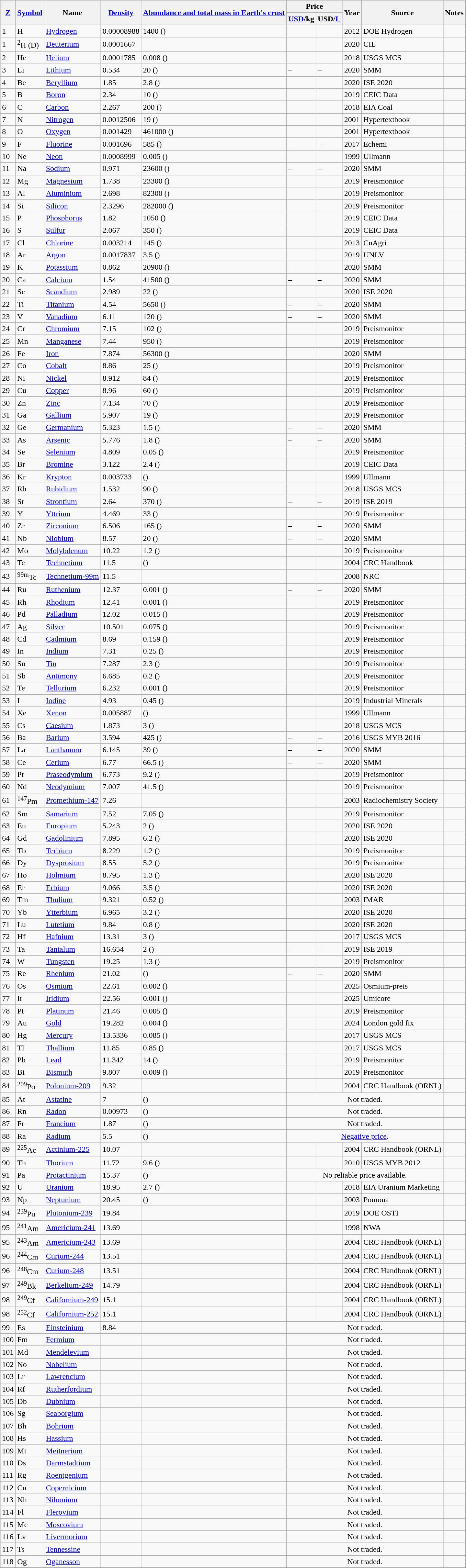<table class="wikitable sortable sticky-header-multi sort-under">
<tr>
<th rowspan="2"><a href='#'>Z</a></th>
<th rowspan="2"><a href='#'>Symbol</a></th>
<th rowspan="2">Name</th>
<th data-sort-type="number ! "rowspan="2"><a href='#'>Density</a> </th>
<th data-sort-type="number" ! rowspan="2"><a href='#'>Abundance and total mass in Earth's crust</a> </th>
<th data-sort-type="number" ! colspan="2">Price</th>
<th rowspan="2">Year</th>
<th rowspan="2">Source</th>
<th rowspan="2">Notes</th>
</tr>
<tr>
<th><a href='#'>USD</a>/kg</th>
<th>USD/<a href='#'>L</a></th>
</tr>
<tr>
<td>1</td>
<td>H</td>
<td><a href='#'>Hydrogen</a></td>
<td>0.00008988</td>
<td>1400 ()</td>
<td></td>
<td></td>
<td>2012</td>
<td>DOE Hydrogen</td>
<td></td>
</tr>
<tr>
<td>1</td>
<td><sup>2</sup>H (D)</td>
<td><a href='#'>Deuterium</a></td>
<td>0.0001667</td>
<td {{efn></td>
<td></td>
<td></td>
<td>2020</td>
<td>CIL</td>
<td></td>
</tr>
<tr>
<td>2</td>
<td>He</td>
<td><a href='#'>Helium</a></td>
<td>0.0001785</td>
<td>0.008 ()</td>
<td></td>
<td></td>
<td>2018</td>
<td>USGS MCS</td>
<td></td>
</tr>
<tr>
<td>3</td>
<td>Li</td>
<td><a href='#'>Lithium</a></td>
<td>0.534</td>
<td>20 ()</td>
<td>–</td>
<td>–</td>
<td>2020</td>
<td>SMM</td>
<td></td>
</tr>
<tr>
<td>4</td>
<td>Be</td>
<td><a href='#'>Beryllium</a></td>
<td>1.85</td>
<td>2.8 ()</td>
<td></td>
<td></td>
<td>2020</td>
<td>ISE 2020</td>
<td></td>
</tr>
<tr>
<td>5</td>
<td>B</td>
<td><a href='#'>Boron</a></td>
<td>2.34</td>
<td>10 ()</td>
<td></td>
<td></td>
<td>2019</td>
<td>CEIC Data</td>
<td></td>
</tr>
<tr>
<td>6</td>
<td>C</td>
<td><a href='#'>Carbon</a></td>
<td>2.267</td>
<td>200 ()</td>
<td></td>
<td></td>
<td>2018</td>
<td>EIA Coal</td>
<td></td>
</tr>
<tr>
<td>7</td>
<td>N</td>
<td><a href='#'>Nitrogen</a></td>
<td>0.0012506</td>
<td>19 ()</td>
<td></td>
<td></td>
<td>2001</td>
<td>Hypertextbook</td>
<td></td>
</tr>
<tr>
<td>8</td>
<td>O</td>
<td><a href='#'>Oxygen</a></td>
<td>0.001429</td>
<td>461000 ()</td>
<td></td>
<td></td>
<td>2001</td>
<td>Hypertextbook</td>
<td></td>
</tr>
<tr>
<td>9</td>
<td>F</td>
<td><a href='#'>Fluorine</a></td>
<td>0.001696</td>
<td>585 ()</td>
<td>–</td>
<td> – </td>
<td>2017</td>
<td>Echemi</td>
<td></td>
</tr>
<tr>
<td>10</td>
<td>Ne</td>
<td><a href='#'>Neon</a></td>
<td>0.0008999</td>
<td>0.005 ()</td>
<td></td>
<td></td>
<td>1999</td>
<td>Ullmann</td>
<td></td>
</tr>
<tr>
<td>11</td>
<td>Na</td>
<td><a href='#'>Sodium</a></td>
<td>0.971</td>
<td>23600 ()</td>
<td>–</td>
<td>–</td>
<td>2020</td>
<td>SMM</td>
<td></td>
</tr>
<tr>
<td>12</td>
<td>Mg</td>
<td><a href='#'>Magnesium</a></td>
<td>1.738</td>
<td>23300 ()</td>
<td></td>
<td></td>
<td>2019</td>
<td>Preismonitor</td>
<td></td>
</tr>
<tr>
<td>13</td>
<td>Al</td>
<td><a href='#'>Aluminium</a></td>
<td>2.698</td>
<td>82300 ()</td>
<td></td>
<td></td>
<td>2019</td>
<td>Preismonitor</td>
<td></td>
</tr>
<tr>
<td>14</td>
<td>Si</td>
<td><a href='#'>Silicon</a></td>
<td>2.3296</td>
<td>282000 ()</td>
<td></td>
<td></td>
<td>2019</td>
<td>Preismonitor</td>
<td></td>
</tr>
<tr>
<td>15</td>
<td>P</td>
<td><a href='#'>Phosphorus</a></td>
<td>1.82</td>
<td>1050 ()</td>
<td></td>
<td></td>
<td>2019</td>
<td>CEIC Data</td>
<td></td>
</tr>
<tr>
<td>16</td>
<td>S</td>
<td><a href='#'>Sulfur</a></td>
<td>2.067</td>
<td>350 ()</td>
<td></td>
<td></td>
<td>2019</td>
<td>CEIC Data</td>
<td></td>
</tr>
<tr>
<td>17</td>
<td>Cl</td>
<td><a href='#'>Chlorine</a></td>
<td>0.003214</td>
<td>145 ()</td>
<td></td>
<td></td>
<td>2013</td>
<td>CnAgri</td>
<td></td>
</tr>
<tr>
<td>18</td>
<td>Ar</td>
<td><a href='#'>Argon</a></td>
<td>0.0017837</td>
<td>3.5 ()</td>
<td></td>
<td></td>
<td>2019</td>
<td>UNLV</td>
<td></td>
</tr>
<tr>
<td>19</td>
<td>K</td>
<td><a href='#'>Potassium</a></td>
<td>0.862</td>
<td>20900 ()</td>
<td>–</td>
<td>–</td>
<td>2020</td>
<td>SMM</td>
<td></td>
</tr>
<tr>
<td>20</td>
<td>Ca</td>
<td><a href='#'>Calcium</a></td>
<td>1.54</td>
<td>41500 ()</td>
<td>–</td>
<td>–</td>
<td>2020</td>
<td>SMM</td>
<td></td>
</tr>
<tr>
<td>21</td>
<td>Sc</td>
<td><a href='#'>Scandium</a></td>
<td>2.989</td>
<td>22 ()</td>
<td></td>
<td></td>
<td>2020</td>
<td>ISE 2020</td>
<td></td>
</tr>
<tr>
<td>22</td>
<td>Ti</td>
<td><a href='#'>Titanium</a></td>
<td>4.54</td>
<td>5650 ()</td>
<td>–</td>
<td>–</td>
<td>2020</td>
<td>SMM</td>
<td></td>
</tr>
<tr>
<td>23</td>
<td>V</td>
<td><a href='#'>Vanadium</a></td>
<td>6.11</td>
<td>120 ()</td>
<td>–</td>
<td>–</td>
<td>2020</td>
<td>SMM</td>
<td></td>
</tr>
<tr>
<td>24</td>
<td>Cr</td>
<td><a href='#'>Chromium</a></td>
<td>7.15</td>
<td>102 ()</td>
<td></td>
<td></td>
<td>2019</td>
<td>Preismonitor</td>
<td></td>
</tr>
<tr>
<td>25</td>
<td>Mn</td>
<td><a href='#'>Manganese</a></td>
<td>7.44</td>
<td>950 ()</td>
<td></td>
<td></td>
<td>2019</td>
<td>Preismonitor</td>
<td></td>
</tr>
<tr>
<td>26</td>
<td>Fe</td>
<td><a href='#'>Iron</a></td>
<td>7.874</td>
<td>56300 ()</td>
<td></td>
<td></td>
<td>2020</td>
<td>SMM</td>
<td></td>
</tr>
<tr>
<td>27</td>
<td>Co</td>
<td><a href='#'>Cobalt</a></td>
<td>8.86</td>
<td>25 ()</td>
<td></td>
<td></td>
<td>2019</td>
<td>Preismonitor</td>
<td></td>
</tr>
<tr>
<td>28</td>
<td>Ni</td>
<td><a href='#'>Nickel</a></td>
<td>8.912</td>
<td>84 ()</td>
<td></td>
<td></td>
<td>2019</td>
<td>Preismonitor</td>
<td></td>
</tr>
<tr>
<td>29</td>
<td>Cu</td>
<td><a href='#'>Copper</a></td>
<td>8.96</td>
<td>60 ()</td>
<td></td>
<td></td>
<td>2019</td>
<td>Preismonitor</td>
<td></td>
</tr>
<tr>
<td>30</td>
<td>Zn</td>
<td><a href='#'>Zinc</a></td>
<td>7.134</td>
<td>70 ()</td>
<td></td>
<td></td>
<td>2019</td>
<td>Preismonitor</td>
<td></td>
</tr>
<tr>
<td>31</td>
<td>Ga</td>
<td><a href='#'>Gallium</a></td>
<td>5.907</td>
<td>19 ()</td>
<td></td>
<td></td>
<td>2019</td>
<td>Preismonitor</td>
<td></td>
</tr>
<tr>
<td>32</td>
<td>Ge</td>
<td><a href='#'>Germanium</a></td>
<td>5.323</td>
<td>1.5 ()</td>
<td>–</td>
<td>–</td>
<td>2020</td>
<td>SMM</td>
<td></td>
</tr>
<tr>
<td>33</td>
<td>As</td>
<td><a href='#'>Arsenic</a></td>
<td>5.776</td>
<td>1.8 ()</td>
<td>–</td>
<td>–</td>
<td>2020</td>
<td>SMM</td>
<td></td>
</tr>
<tr>
<td>34</td>
<td>Se</td>
<td><a href='#'>Selenium</a></td>
<td>4.809</td>
<td>0.05 ()</td>
<td></td>
<td></td>
<td>2019</td>
<td>Preismonitor</td>
<td></td>
</tr>
<tr>
<td>35</td>
<td>Br</td>
<td><a href='#'>Bromine</a></td>
<td>3.122</td>
<td>2.4 ()</td>
<td></td>
<td></td>
<td>2019</td>
<td>CEIC Data</td>
<td></td>
</tr>
<tr>
<td>36</td>
<td>Kr</td>
<td><a href='#'>Krypton</a></td>
<td>0.003733</td>
<td> ()</td>
<td></td>
<td></td>
<td>1999</td>
<td>Ullmann</td>
<td></td>
</tr>
<tr>
<td>37</td>
<td>Rb</td>
<td><a href='#'>Rubidium</a></td>
<td>1.532</td>
<td>90 ()</td>
<td></td>
<td></td>
<td>2018</td>
<td>USGS MCS</td>
<td></td>
</tr>
<tr>
<td>38</td>
<td>Sr</td>
<td><a href='#'>Strontium</a></td>
<td>2.64</td>
<td>370 ()</td>
<td>–</td>
<td>–</td>
<td>2019</td>
<td>ISE 2019</td>
<td></td>
</tr>
<tr>
<td>39</td>
<td>Y</td>
<td><a href='#'>Yttrium</a></td>
<td>4.469</td>
<td>33 ()</td>
<td></td>
<td></td>
<td>2019</td>
<td>Preismonitor</td>
<td></td>
</tr>
<tr>
<td>40</td>
<td>Zr</td>
<td><a href='#'>Zirconium</a></td>
<td>6.506</td>
<td>165 ()</td>
<td>–</td>
<td>–</td>
<td>2020</td>
<td>SMM</td>
<td></td>
</tr>
<tr>
<td>41</td>
<td>Nb</td>
<td><a href='#'>Niobium</a></td>
<td>8.57</td>
<td>20 ()</td>
<td>–</td>
<td>–</td>
<td>2020</td>
<td>SMM</td>
<td></td>
</tr>
<tr>
<td>42</td>
<td>Mo</td>
<td><a href='#'>Molybdenum</a></td>
<td>10.22</td>
<td>1.2 ()</td>
<td></td>
<td></td>
<td>2019</td>
<td>Preismonitor</td>
<td></td>
</tr>
<tr>
<td>43</td>
<td>Tc</td>
<td><a href='#'>Technetium</a></td>
<td>11.5</td>
<td> ()</td>
<td></td>
<td></td>
<td>2004</td>
<td>CRC Handbook</td>
<td></td>
</tr>
<tr>
<td>43</td>
<td><sup>99m</sup>Tc</td>
<td><a href='#'>Technetium-99m</a></td>
<td>11.5</td>
<td></td>
<td></td>
<td></td>
<td>2008</td>
<td>NRC</td>
<td></td>
</tr>
<tr>
<td>44</td>
<td>Ru</td>
<td><a href='#'>Ruthenium</a></td>
<td>12.37</td>
<td>0.001 ()</td>
<td> – </td>
<td> – </td>
<td>2020</td>
<td>SMM</td>
<td></td>
</tr>
<tr>
<td>45</td>
<td>Rh</td>
<td><a href='#'>Rhodium</a></td>
<td>12.41</td>
<td>0.001 ()</td>
<td></td>
<td></td>
<td>2019</td>
<td>Preismonitor</td>
<td></td>
</tr>
<tr>
<td>46</td>
<td>Pd</td>
<td><a href='#'>Palladium</a></td>
<td>12.02</td>
<td>0.015 ()</td>
<td></td>
<td></td>
<td>2019</td>
<td>Preismonitor</td>
<td></td>
</tr>
<tr>
<td>47</td>
<td>Ag</td>
<td><a href='#'>Silver</a></td>
<td>10.501</td>
<td>0.075 ()</td>
<td></td>
<td></td>
<td>2019</td>
<td>Preismonitor</td>
<td></td>
</tr>
<tr>
<td>48</td>
<td>Cd</td>
<td><a href='#'>Cadmium</a></td>
<td>8.69</td>
<td>0.159 ()</td>
<td></td>
<td></td>
<td>2019</td>
<td>Preismonitor</td>
<td></td>
</tr>
<tr>
<td>49</td>
<td>In</td>
<td><a href='#'>Indium</a></td>
<td>7.31</td>
<td>0.25 ()</td>
<td></td>
<td></td>
<td>2019</td>
<td>Preismonitor</td>
<td></td>
</tr>
<tr>
<td>50</td>
<td>Sn</td>
<td><a href='#'>Tin</a></td>
<td>7.287</td>
<td>2.3 ()</td>
<td></td>
<td></td>
<td>2019</td>
<td>Preismonitor</td>
<td></td>
</tr>
<tr>
<td>51</td>
<td>Sb</td>
<td><a href='#'>Antimony</a></td>
<td>6.685</td>
<td>0.2 ()</td>
<td></td>
<td></td>
<td>2019</td>
<td>Preismonitor</td>
<td></td>
</tr>
<tr>
<td>52</td>
<td>Te</td>
<td><a href='#'>Tellurium</a></td>
<td>6.232</td>
<td>0.001 ()</td>
<td></td>
<td></td>
<td>2019</td>
<td>Preismonitor</td>
<td></td>
</tr>
<tr>
<td>53</td>
<td>I</td>
<td><a href='#'>Iodine</a></td>
<td>4.93</td>
<td>0.45 ()</td>
<td></td>
<td></td>
<td>2019</td>
<td>Industrial Minerals</td>
<td></td>
</tr>
<tr>
<td>54</td>
<td>Xe</td>
<td><a href='#'>Xenon</a></td>
<td>0.005887</td>
<td> ()</td>
<td></td>
<td></td>
<td>1999</td>
<td>Ullmann</td>
<td></td>
</tr>
<tr>
<td>55</td>
<td>Cs</td>
<td><a href='#'>Caesium</a></td>
<td>1.873</td>
<td>3 ()</td>
<td></td>
<td></td>
<td>2018</td>
<td>USGS MCS</td>
<td></td>
</tr>
<tr>
<td>56</td>
<td>Ba</td>
<td><a href='#'>Barium</a></td>
<td>3.594</td>
<td>425 ()</td>
<td>–</td>
<td>–</td>
<td>2016</td>
<td>USGS MYB 2016</td>
<td></td>
</tr>
<tr>
<td>57</td>
<td>La</td>
<td><a href='#'>Lanthanum</a></td>
<td>6.145</td>
<td>39 ()</td>
<td>–</td>
<td>–</td>
<td>2020</td>
<td>SMM</td>
<td></td>
</tr>
<tr>
<td>58</td>
<td>Ce</td>
<td><a href='#'>Cerium</a></td>
<td>6.77</td>
<td>66.5 ()</td>
<td>–</td>
<td>–</td>
<td>2020</td>
<td>SMM</td>
<td></td>
</tr>
<tr>
<td>59</td>
<td>Pr</td>
<td><a href='#'>Praseodymium</a></td>
<td>6.773</td>
<td>9.2 ()</td>
<td></td>
<td></td>
<td>2019</td>
<td>Preismonitor</td>
<td></td>
</tr>
<tr>
<td>60</td>
<td>Nd</td>
<td><a href='#'>Neodymium</a></td>
<td>7.007</td>
<td>41.5 ()</td>
<td></td>
<td></td>
<td>2019</td>
<td>Preismonitor</td>
<td></td>
</tr>
<tr>
<td>61</td>
<td><sup>147</sup>Pm</td>
<td><a href='#'>Promethium-147</a></td>
<td>7.26</td>
<td {{efn></td>
<td></td>
<td></td>
<td>2003</td>
<td>Radiochemistry Society</td>
<td></td>
</tr>
<tr>
<td>62</td>
<td>Sm</td>
<td><a href='#'>Samarium</a></td>
<td>7.52</td>
<td>7.05 ()</td>
<td></td>
<td></td>
<td>2019</td>
<td>Preismonitor</td>
<td></td>
</tr>
<tr>
<td>63</td>
<td>Eu</td>
<td><a href='#'>Europium</a></td>
<td>5.243</td>
<td>2 ()</td>
<td></td>
<td></td>
<td>2020</td>
<td>ISE 2020</td>
<td></td>
</tr>
<tr>
<td>64</td>
<td>Gd</td>
<td><a href='#'>Gadolinium</a></td>
<td>7.895</td>
<td>6.2 ()</td>
<td></td>
<td></td>
<td>2020</td>
<td>ISE 2020</td>
<td></td>
</tr>
<tr>
<td>65</td>
<td>Tb</td>
<td><a href='#'>Terbium</a></td>
<td>8.229</td>
<td>1.2 ()</td>
<td></td>
<td></td>
<td>2019</td>
<td>Preismonitor</td>
<td></td>
</tr>
<tr>
<td>66</td>
<td>Dy</td>
<td><a href='#'>Dysprosium</a></td>
<td>8.55</td>
<td>5.2 ()</td>
<td></td>
<td></td>
<td>2019</td>
<td>Preismonitor</td>
<td></td>
</tr>
<tr>
<td>67</td>
<td>Ho</td>
<td><a href='#'>Holmium</a></td>
<td>8.795</td>
<td>1.3 ()</td>
<td></td>
<td></td>
<td>2020</td>
<td>ISE 2020</td>
<td></td>
</tr>
<tr>
<td>68</td>
<td>Er</td>
<td><a href='#'>Erbium</a></td>
<td>9.066</td>
<td>3.5 ()</td>
<td></td>
<td></td>
<td>2020</td>
<td>ISE 2020</td>
<td></td>
</tr>
<tr>
<td>69</td>
<td>Tm</td>
<td><a href='#'>Thulium</a></td>
<td>9.321</td>
<td>0.52 ()</td>
<td></td>
<td></td>
<td>2003</td>
<td>IMAR</td>
<td></td>
</tr>
<tr>
<td>70</td>
<td>Yb</td>
<td><a href='#'>Ytterbium</a></td>
<td>6.965</td>
<td>3.2 ()</td>
<td></td>
<td></td>
<td>2020</td>
<td>ISE 2020</td>
<td></td>
</tr>
<tr>
<td>71</td>
<td>Lu</td>
<td><a href='#'>Lutetium</a></td>
<td>9.84</td>
<td>0.8 ()</td>
<td></td>
<td></td>
<td>2020</td>
<td>ISE 2020</td>
<td></td>
</tr>
<tr>
<td>72</td>
<td>Hf</td>
<td><a href='#'>Hafnium</a></td>
<td>13.31</td>
<td>3 ()</td>
<td></td>
<td></td>
<td>2017</td>
<td>USGS MCS</td>
<td></td>
</tr>
<tr>
<td>73</td>
<td>Ta</td>
<td><a href='#'>Tantalum</a></td>
<td>16.654</td>
<td>2 ()</td>
<td>–</td>
<td>–</td>
<td>2019</td>
<td>ISE 2019</td>
<td></td>
</tr>
<tr>
<td>74</td>
<td>W</td>
<td><a href='#'>Tungsten</a></td>
<td>19.25</td>
<td>1.3 ()</td>
<td></td>
<td></td>
<td>2019</td>
<td>Preismonitor</td>
<td></td>
</tr>
<tr>
<td>75</td>
<td>Re</td>
<td><a href='#'>Rhenium</a></td>
<td>21.02</td>
<td> ()</td>
<td>–</td>
<td> – </td>
<td>2020</td>
<td>SMM</td>
<td></td>
</tr>
<tr>
<td>76</td>
<td>Os</td>
<td><a href='#'>Osmium</a></td>
<td>22.61</td>
<td>0.002 ()</td>
<td></td>
<td></td>
<td>2025</td>
<td>Osmium-preis</td>
<td></td>
</tr>
<tr>
<td>77</td>
<td>Ir</td>
<td><a href='#'>Iridium</a></td>
<td>22.56</td>
<td>0.001 ()</td>
<td></td>
<td></td>
<td>2025</td>
<td>Umicore</td>
<td></td>
</tr>
<tr>
<td>78</td>
<td>Pt</td>
<td><a href='#'>Platinum</a></td>
<td>21.46</td>
<td>0.005 ()</td>
<td></td>
<td></td>
<td>2019</td>
<td>Preismonitor</td>
<td></td>
</tr>
<tr>
<td>79</td>
<td>Au</td>
<td><a href='#'>Gold</a></td>
<td>19.282</td>
<td>0.004 ()</td>
<td></td>
<td></td>
<td>2024</td>
<td>London gold fix</td>
<td></td>
</tr>
<tr>
<td>80</td>
<td>Hg</td>
<td><a href='#'>Mercury</a></td>
<td>13.5336</td>
<td>0.085 ()</td>
<td></td>
<td></td>
<td>2017</td>
<td>USGS MCS</td>
<td></td>
</tr>
<tr>
<td>81</td>
<td>Tl</td>
<td><a href='#'>Thallium</a></td>
<td>11.85</td>
<td>0.85 ()</td>
<td></td>
<td></td>
<td>2017</td>
<td>USGS MCS</td>
<td></td>
</tr>
<tr>
<td>82</td>
<td>Pb</td>
<td><a href='#'>Lead</a></td>
<td>11.342</td>
<td>14 ()</td>
<td></td>
<td></td>
<td>2019</td>
<td>Preismonitor</td>
<td></td>
</tr>
<tr>
<td>83</td>
<td>Bi</td>
<td><a href='#'>Bismuth</a></td>
<td>9.807</td>
<td>0.009 ()</td>
<td></td>
<td></td>
<td>2019</td>
<td>Preismonitor</td>
<td></td>
</tr>
<tr>
<td>84</td>
<td><sup>209</sup>Po</td>
<td><a href='#'>Polonium-209</a></td>
<td>9.32</td>
<td></td>
<td></td>
<td></td>
<td>2004</td>
<td>CRC Handbook (ORNL)</td>
<td></td>
</tr>
<tr>
<td>85</td>
<td>At</td>
<td><a href='#'>Astatine</a></td>
<td>7</td>
<td> ()</td>
<td colspan="4" align="center" data-sort-value="">Not traded.</td>
<td></td>
</tr>
<tr>
<td>86</td>
<td>Rn</td>
<td><a href='#'>Radon</a></td>
<td>0.00973</td>
<td> ()</td>
<td colspan="4" align="center" data-sort-value="">Not traded.</td>
<td></td>
</tr>
<tr>
<td>87</td>
<td>Fr</td>
<td><a href='#'>Francium</a></td>
<td>1.87</td>
<td> ()</td>
<td colspan="4" align="center" data-sort-value="">Not traded.</td>
<td></td>
</tr>
<tr>
<td>88</td>
<td>Ra</td>
<td><a href='#'>Radium</a></td>
<td>5.5</td>
<td> ()</td>
<td colspan="4" align="center" data-sort-value=""><a href='#'>Negative price</a>.</td>
<td></td>
</tr>
<tr>
<td>89</td>
<td><sup>225</sup>Ac</td>
<td><a href='#'>Actinium-225</a></td>
<td>10.07</td>
<td></td>
<td></td>
<td></td>
<td>2004</td>
<td>CRC Handbook (ORNL)</td>
<td></td>
</tr>
<tr>
<td>90</td>
<td>Th</td>
<td><a href='#'>Thorium</a></td>
<td>11.72</td>
<td>9.6 ()</td>
<td></td>
<td></td>
<td>2010</td>
<td>USGS MYB 2012</td>
<td></td>
</tr>
<tr>
<td>91</td>
<td>Pa</td>
<td><a href='#'>Protactinium</a></td>
<td>15.37</td>
<td> ()</td>
<td colspan="4" align="center" data-sort-value="">No reliable price available.</td>
<td></td>
</tr>
<tr>
<td>92</td>
<td>U</td>
<td><a href='#'>Uranium</a></td>
<td>18.95</td>
<td>2.7 ()</td>
<td></td>
<td></td>
<td>2018</td>
<td>EIA Uranium Marketing</td>
<td></td>
</tr>
<tr>
<td>93</td>
<td>Np</td>
<td><a href='#'>Neptunium</a></td>
<td>20.45</td>
<td> ()</td>
<td></td>
<td></td>
<td>2003</td>
<td>Pomona</td>
<td></td>
</tr>
<tr>
<td>94</td>
<td><sup>239</sup>Pu</td>
<td><a href='#'>Plutonium-239</a></td>
<td>19.84</td>
<td {{efn></td>
<td></td>
<td></td>
<td>2019</td>
<td>DOE OSTI</td>
<td></td>
</tr>
<tr>
<td>95</td>
<td><sup>241</sup>Am</td>
<td><a href='#'>Americium-241</a></td>
<td>13.69</td>
<td></td>
<td></td>
<td></td>
<td>1998</td>
<td>NWA</td>
<td></td>
</tr>
<tr>
<td>95</td>
<td><sup>243</sup>Am</td>
<td><a href='#'>Americium-243</a></td>
<td>13.69</td>
<td></td>
<td></td>
<td></td>
<td>2004</td>
<td>CRC Handbook (ORNL)</td>
<td></td>
</tr>
<tr>
<td>96</td>
<td><sup>244</sup>Cm</td>
<td><a href='#'>Curium-244</a></td>
<td>13.51</td>
<td></td>
<td></td>
<td></td>
<td>2004</td>
<td>CRC Handbook (ORNL)</td>
<td></td>
</tr>
<tr>
<td>96</td>
<td><sup>248</sup>Cm</td>
<td><a href='#'>Curium-248</a></td>
<td>13.51</td>
<td></td>
<td></td>
<td></td>
<td>2004</td>
<td>CRC Handbook (ORNL)</td>
<td></td>
</tr>
<tr>
<td>97</td>
<td><sup>249</sup>Bk</td>
<td><a href='#'>Berkelium-249</a></td>
<td>14.79</td>
<td></td>
<td></td>
<td></td>
<td>2004</td>
<td>CRC Handbook (ORNL)</td>
<td></td>
</tr>
<tr>
<td>98</td>
<td><sup>249</sup>Cf</td>
<td><a href='#'>Californium-249</a></td>
<td>15.1</td>
<td></td>
<td></td>
<td></td>
<td>2004</td>
<td>CRC Handbook (ORNL)</td>
<td></td>
</tr>
<tr>
<td>98</td>
<td><sup>252</sup>Cf</td>
<td><a href='#'>Californium-252</a></td>
<td>15.1</td>
<td></td>
<td></td>
<td></td>
<td>2004</td>
<td>CRC Handbook (ORNL)</td>
<td></td>
</tr>
<tr>
<td>99</td>
<td>Es</td>
<td><a href='#'>Einsteinium</a></td>
<td>8.84</td>
<td></td>
<td colspan="4" align="center" data-sort-value="">Not traded.</td>
<td></td>
</tr>
<tr>
<td>100</td>
<td>Fm</td>
<td><a href='#'>Fermium</a></td>
<td></td>
<td></td>
<td colspan="4" align="center" data-sort-value="">Not traded.</td>
<td></td>
</tr>
<tr>
<td>101</td>
<td>Md</td>
<td><a href='#'>Mendelevium</a></td>
<td></td>
<td></td>
<td colspan="4" align="center" data-sort-value="">Not traded.</td>
<td></td>
</tr>
<tr>
<td>102</td>
<td>No</td>
<td><a href='#'>Nobelium</a></td>
<td></td>
<td></td>
<td colspan="4" align="center" data-sort-value="">Not traded.</td>
<td></td>
</tr>
<tr>
<td>103</td>
<td>Lr</td>
<td><a href='#'>Lawrencium</a></td>
<td></td>
<td></td>
<td colspan="4" align="center" data-sort-value="">Not traded.</td>
<td></td>
</tr>
<tr>
<td>104</td>
<td>Rf</td>
<td><a href='#'>Rutherfordium</a></td>
<td></td>
<td></td>
<td colspan="4" align="center" data-sort-value="">Not traded.</td>
<td></td>
</tr>
<tr>
<td>105</td>
<td>Db</td>
<td><a href='#'>Dubnium</a></td>
<td></td>
<td></td>
<td colspan="4" align="center" data-sort-value="">Not traded.</td>
<td></td>
</tr>
<tr>
<td>106</td>
<td>Sg</td>
<td><a href='#'>Seaborgium</a></td>
<td></td>
<td></td>
<td colspan="4" align="center" data-sort-value="">Not traded.</td>
<td></td>
</tr>
<tr>
<td>107</td>
<td>Bh</td>
<td><a href='#'>Bohrium</a></td>
<td></td>
<td></td>
<td colspan="4" align="center" data-sort-value="">Not traded.</td>
<td></td>
</tr>
<tr>
<td>108</td>
<td>Hs</td>
<td><a href='#'>Hassium</a></td>
<td></td>
<td></td>
<td colspan="4" align="center" data-sort-value="">Not traded.</td>
<td></td>
</tr>
<tr>
<td>109</td>
<td>Mt</td>
<td><a href='#'>Meitnerium</a></td>
<td></td>
<td></td>
<td colspan="4" align="center" data-sort-value="">Not traded.</td>
<td></td>
</tr>
<tr>
<td>110</td>
<td>Ds</td>
<td><a href='#'>Darmstadtium</a></td>
<td></td>
<td></td>
<td colspan="4" align="center" data-sort-value="">Not traded.</td>
<td></td>
</tr>
<tr>
<td>111</td>
<td>Rg</td>
<td><a href='#'>Roentgenium</a></td>
<td></td>
<td></td>
<td colspan="4" align="center" data-sort-value="">Not traded.</td>
<td></td>
</tr>
<tr>
<td>112</td>
<td>Cn</td>
<td><a href='#'>Copernicium</a></td>
<td></td>
<td></td>
<td colspan="4" align="center" data-sort-value="">Not traded.</td>
<td></td>
</tr>
<tr>
<td>113</td>
<td>Nh</td>
<td><a href='#'>Nihonium</a></td>
<td></td>
<td></td>
<td colspan="4" align="center" data-sort-value="">Not traded.</td>
<td></td>
</tr>
<tr>
<td>114</td>
<td>Fl</td>
<td><a href='#'>Flerovium</a></td>
<td></td>
<td></td>
<td colspan="4" align="center" data-sort-value="">Not traded.</td>
<td></td>
</tr>
<tr>
<td>115</td>
<td>Mc</td>
<td><a href='#'>Moscovium</a></td>
<td></td>
<td></td>
<td colspan="4" align="center" data-sort-value="">Not traded.</td>
<td></td>
</tr>
<tr>
<td>116</td>
<td>Lv</td>
<td><a href='#'>Livermorium</a></td>
<td></td>
<td></td>
<td colspan="4" align="center" data-sort-value="">Not traded.</td>
<td></td>
</tr>
<tr>
<td>117</td>
<td>Ts</td>
<td><a href='#'>Tennessine</a></td>
<td></td>
<td></td>
<td colspan="4" align="center" data-sort-value="">Not traded.</td>
<td></td>
</tr>
<tr>
<td>118</td>
<td>Og</td>
<td><a href='#'>Oganesson</a></td>
<td></td>
<td></td>
<td colspan="4" align="center" data-sort-value="">Not traded.</td>
<td></td>
</tr>
</table>
